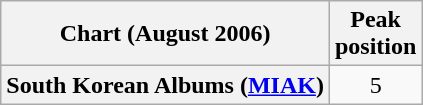<table class="wikitable plainrowheaders">
<tr>
<th>Chart (August 2006)</th>
<th>Peak<br>position</th>
</tr>
<tr>
<th scope="row">South Korean Albums (<a href='#'>MIAK</a>)</th>
<td style="text-align:center;">5</td>
</tr>
</table>
